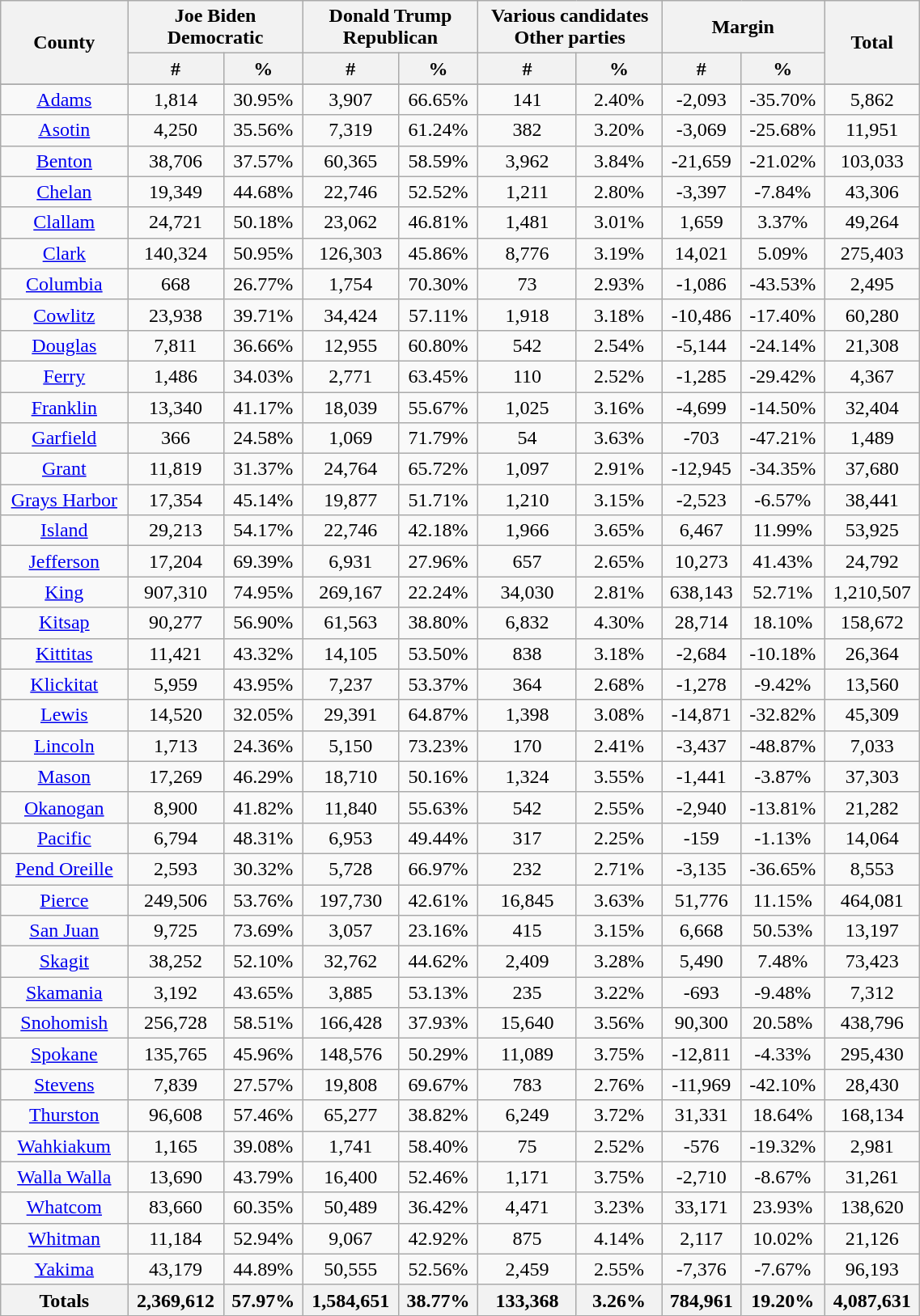<table width="60%" class="wikitable sortable">
<tr>
<th rowspan="2">County</th>
<th colspan="2">Joe Biden<br>Democratic</th>
<th colspan="2">Donald Trump<br>Republican</th>
<th colspan="2">Various candidates<br>Other parties</th>
<th colspan="2">Margin</th>
<th rowspan="2">Total</th>
</tr>
<tr>
<th style="text-align:center;" data-sort-type="number">#</th>
<th style="text-align:center;" data-sort-type="number">%</th>
<th style="text-align:center;" data-sort-type="number">#</th>
<th style="text-align:center;" data-sort-type="number">%</th>
<th style="text-align:center;" data-sort-type="number">#</th>
<th style="text-align:center;" data-sort-type="number">%</th>
<th style="text-align:center;" data-sort-type="number">#</th>
<th style="text-align:center;" data-sort-type="number">%</th>
</tr>
<tr>
</tr>
<tr style="text-align:center;">
<td><a href='#'>Adams</a></td>
<td>1,814</td>
<td>30.95%</td>
<td>3,907</td>
<td>66.65%</td>
<td>141</td>
<td>2.40%</td>
<td>-2,093</td>
<td>-35.70%</td>
<td>5,862</td>
</tr>
<tr style="text-align:center;">
<td><a href='#'>Asotin</a></td>
<td>4,250</td>
<td>35.56%</td>
<td>7,319</td>
<td>61.24%</td>
<td>382</td>
<td>3.20%</td>
<td>-3,069</td>
<td>-25.68%</td>
<td>11,951</td>
</tr>
<tr style="text-align:center;">
<td><a href='#'>Benton</a></td>
<td>38,706</td>
<td>37.57%</td>
<td>60,365</td>
<td>58.59%</td>
<td>3,962</td>
<td>3.84%</td>
<td>-21,659</td>
<td>-21.02%</td>
<td>103,033</td>
</tr>
<tr style="text-align:center;">
<td><a href='#'>Chelan</a></td>
<td>19,349</td>
<td>44.68%</td>
<td>22,746</td>
<td>52.52%</td>
<td>1,211</td>
<td>2.80%</td>
<td>-3,397</td>
<td>-7.84%</td>
<td>43,306</td>
</tr>
<tr style="text-align:center;">
<td><a href='#'>Clallam</a></td>
<td>24,721</td>
<td>50.18%</td>
<td>23,062</td>
<td>46.81%</td>
<td>1,481</td>
<td>3.01%</td>
<td>1,659</td>
<td>3.37%</td>
<td>49,264</td>
</tr>
<tr style="text-align:center;">
<td><a href='#'>Clark</a></td>
<td>140,324</td>
<td>50.95%</td>
<td>126,303</td>
<td>45.86%</td>
<td>8,776</td>
<td>3.19%</td>
<td>14,021</td>
<td>5.09%</td>
<td>275,403</td>
</tr>
<tr style="text-align:center;">
<td><a href='#'>Columbia</a></td>
<td>668</td>
<td>26.77%</td>
<td>1,754</td>
<td>70.30%</td>
<td>73</td>
<td>2.93%</td>
<td>-1,086</td>
<td>-43.53%</td>
<td>2,495</td>
</tr>
<tr style="text-align:center;">
<td><a href='#'>Cowlitz</a></td>
<td>23,938</td>
<td>39.71%</td>
<td>34,424</td>
<td>57.11%</td>
<td>1,918</td>
<td>3.18%</td>
<td>-10,486</td>
<td>-17.40%</td>
<td>60,280</td>
</tr>
<tr style="text-align:center;">
<td><a href='#'>Douglas</a></td>
<td>7,811</td>
<td>36.66%</td>
<td>12,955</td>
<td>60.80%</td>
<td>542</td>
<td>2.54%</td>
<td>-5,144</td>
<td>-24.14%</td>
<td>21,308</td>
</tr>
<tr style="text-align:center;">
<td><a href='#'>Ferry</a></td>
<td>1,486</td>
<td>34.03%</td>
<td>2,771</td>
<td>63.45%</td>
<td>110</td>
<td>2.52%</td>
<td>-1,285</td>
<td>-29.42%</td>
<td>4,367</td>
</tr>
<tr style="text-align:center;">
<td><a href='#'>Franklin</a></td>
<td>13,340</td>
<td>41.17%</td>
<td>18,039</td>
<td>55.67%</td>
<td>1,025</td>
<td>3.16%</td>
<td>-4,699</td>
<td>-14.50%</td>
<td>32,404</td>
</tr>
<tr style="text-align:center;">
<td><a href='#'>Garfield</a></td>
<td>366</td>
<td>24.58%</td>
<td>1,069</td>
<td>71.79%</td>
<td>54</td>
<td>3.63%</td>
<td>-703</td>
<td>-47.21%</td>
<td>1,489</td>
</tr>
<tr style="text-align:center;">
<td><a href='#'>Grant</a></td>
<td>11,819</td>
<td>31.37%</td>
<td>24,764</td>
<td>65.72%</td>
<td>1,097</td>
<td>2.91%</td>
<td>-12,945</td>
<td>-34.35%</td>
<td>37,680</td>
</tr>
<tr style="text-align:center;">
<td><a href='#'>Grays Harbor</a></td>
<td>17,354</td>
<td>45.14%</td>
<td>19,877</td>
<td>51.71%</td>
<td>1,210</td>
<td>3.15%</td>
<td>-2,523</td>
<td>-6.57%</td>
<td>38,441</td>
</tr>
<tr style="text-align:center;">
<td><a href='#'>Island</a></td>
<td>29,213</td>
<td>54.17%</td>
<td>22,746</td>
<td>42.18%</td>
<td>1,966</td>
<td>3.65%</td>
<td>6,467</td>
<td>11.99%</td>
<td>53,925</td>
</tr>
<tr style="text-align:center;">
<td><a href='#'>Jefferson</a></td>
<td>17,204</td>
<td>69.39%</td>
<td>6,931</td>
<td>27.96%</td>
<td>657</td>
<td>2.65%</td>
<td>10,273</td>
<td>41.43%</td>
<td>24,792</td>
</tr>
<tr style="text-align:center;">
<td><a href='#'>King</a></td>
<td>907,310</td>
<td>74.95%</td>
<td>269,167</td>
<td>22.24%</td>
<td>34,030</td>
<td>2.81%</td>
<td>638,143</td>
<td>52.71%</td>
<td>1,210,507</td>
</tr>
<tr style="text-align:center;">
<td><a href='#'>Kitsap</a></td>
<td>90,277</td>
<td>56.90%</td>
<td>61,563</td>
<td>38.80%</td>
<td>6,832</td>
<td>4.30%</td>
<td>28,714</td>
<td>18.10%</td>
<td>158,672</td>
</tr>
<tr style="text-align:center;">
<td><a href='#'>Kittitas</a></td>
<td>11,421</td>
<td>43.32%</td>
<td>14,105</td>
<td>53.50%</td>
<td>838</td>
<td>3.18%</td>
<td>-2,684</td>
<td>-10.18%</td>
<td>26,364</td>
</tr>
<tr style="text-align:center;">
<td><a href='#'>Klickitat</a></td>
<td>5,959</td>
<td>43.95%</td>
<td>7,237</td>
<td>53.37%</td>
<td>364</td>
<td>2.68%</td>
<td>-1,278</td>
<td>-9.42%</td>
<td>13,560</td>
</tr>
<tr style="text-align:center;">
<td><a href='#'>Lewis</a></td>
<td>14,520</td>
<td>32.05%</td>
<td>29,391</td>
<td>64.87%</td>
<td>1,398</td>
<td>3.08%</td>
<td>-14,871</td>
<td>-32.82%</td>
<td>45,309</td>
</tr>
<tr style="text-align:center;">
<td><a href='#'>Lincoln</a></td>
<td>1,713</td>
<td>24.36%</td>
<td>5,150</td>
<td>73.23%</td>
<td>170</td>
<td>2.41%</td>
<td>-3,437</td>
<td>-48.87%</td>
<td>7,033</td>
</tr>
<tr style="text-align:center;">
<td><a href='#'>Mason</a></td>
<td>17,269</td>
<td>46.29%</td>
<td>18,710</td>
<td>50.16%</td>
<td>1,324</td>
<td>3.55%</td>
<td>-1,441</td>
<td>-3.87%</td>
<td>37,303</td>
</tr>
<tr style="text-align:center;">
<td><a href='#'>Okanogan</a></td>
<td>8,900</td>
<td>41.82%</td>
<td>11,840</td>
<td>55.63%</td>
<td>542</td>
<td>2.55%</td>
<td>-2,940</td>
<td>-13.81%</td>
<td>21,282</td>
</tr>
<tr style="text-align:center;">
<td><a href='#'>Pacific</a></td>
<td>6,794</td>
<td>48.31%</td>
<td>6,953</td>
<td>49.44%</td>
<td>317</td>
<td>2.25%</td>
<td>-159</td>
<td>-1.13%</td>
<td>14,064</td>
</tr>
<tr style="text-align:center;">
<td><a href='#'>Pend Oreille</a></td>
<td>2,593</td>
<td>30.32%</td>
<td>5,728</td>
<td>66.97%</td>
<td>232</td>
<td>2.71%</td>
<td>-3,135</td>
<td>-36.65%</td>
<td>8,553</td>
</tr>
<tr style="text-align:center;">
<td><a href='#'>Pierce</a></td>
<td>249,506</td>
<td>53.76%</td>
<td>197,730</td>
<td>42.61%</td>
<td>16,845</td>
<td>3.63%</td>
<td>51,776</td>
<td>11.15%</td>
<td>464,081</td>
</tr>
<tr style="text-align:center;">
<td><a href='#'>San Juan</a></td>
<td>9,725</td>
<td>73.69%</td>
<td>3,057</td>
<td>23.16%</td>
<td>415</td>
<td>3.15%</td>
<td>6,668</td>
<td>50.53%</td>
<td>13,197</td>
</tr>
<tr style="text-align:center;">
<td><a href='#'>Skagit</a></td>
<td>38,252</td>
<td>52.10%</td>
<td>32,762</td>
<td>44.62%</td>
<td>2,409</td>
<td>3.28%</td>
<td>5,490</td>
<td>7.48%</td>
<td>73,423</td>
</tr>
<tr style="text-align:center;">
<td><a href='#'>Skamania</a></td>
<td>3,192</td>
<td>43.65%</td>
<td>3,885</td>
<td>53.13%</td>
<td>235</td>
<td>3.22%</td>
<td>-693</td>
<td>-9.48%</td>
<td>7,312</td>
</tr>
<tr style="text-align:center;">
<td><a href='#'>Snohomish</a></td>
<td>256,728</td>
<td>58.51%</td>
<td>166,428</td>
<td>37.93%</td>
<td>15,640</td>
<td>3.56%</td>
<td>90,300</td>
<td>20.58%</td>
<td>438,796</td>
</tr>
<tr style="text-align:center;">
<td><a href='#'>Spokane</a></td>
<td>135,765</td>
<td>45.96%</td>
<td>148,576</td>
<td>50.29%</td>
<td>11,089</td>
<td>3.75%</td>
<td>-12,811</td>
<td>-4.33%</td>
<td>295,430</td>
</tr>
<tr style="text-align:center;">
<td><a href='#'>Stevens</a></td>
<td>7,839</td>
<td>27.57%</td>
<td>19,808</td>
<td>69.67%</td>
<td>783</td>
<td>2.76%</td>
<td>-11,969</td>
<td>-42.10%</td>
<td>28,430</td>
</tr>
<tr style="text-align:center;">
<td><a href='#'>Thurston</a></td>
<td>96,608</td>
<td>57.46%</td>
<td>65,277</td>
<td>38.82%</td>
<td>6,249</td>
<td>3.72%</td>
<td>31,331</td>
<td>18.64%</td>
<td>168,134</td>
</tr>
<tr style="text-align:center;">
<td><a href='#'>Wahkiakum</a></td>
<td>1,165</td>
<td>39.08%</td>
<td>1,741</td>
<td>58.40%</td>
<td>75</td>
<td>2.52%</td>
<td>-576</td>
<td>-19.32%</td>
<td>2,981</td>
</tr>
<tr style="text-align:center;">
<td><a href='#'>Walla Walla</a></td>
<td>13,690</td>
<td>43.79%</td>
<td>16,400</td>
<td>52.46%</td>
<td>1,171</td>
<td>3.75%</td>
<td>-2,710</td>
<td>-8.67%</td>
<td>31,261</td>
</tr>
<tr style="text-align:center;">
<td><a href='#'>Whatcom</a></td>
<td>83,660</td>
<td>60.35%</td>
<td>50,489</td>
<td>36.42%</td>
<td>4,471</td>
<td>3.23%</td>
<td>33,171</td>
<td>23.93%</td>
<td>138,620</td>
</tr>
<tr style="text-align:center;">
<td><a href='#'>Whitman</a></td>
<td>11,184</td>
<td>52.94%</td>
<td>9,067</td>
<td>42.92%</td>
<td>875</td>
<td>4.14%</td>
<td>2,117</td>
<td>10.02%</td>
<td>21,126</td>
</tr>
<tr style="text-align:center;">
<td><a href='#'>Yakima</a></td>
<td>43,179</td>
<td>44.89%</td>
<td>50,555</td>
<td>52.56%</td>
<td>2,459</td>
<td>2.55%</td>
<td>-7,376</td>
<td>-7.67%</td>
<td>96,193</td>
</tr>
<tr>
<th>Totals</th>
<th>2,369,612</th>
<th>57.97%</th>
<th>1,584,651</th>
<th>38.77%</th>
<th>133,368</th>
<th>3.26%</th>
<th>784,961</th>
<th>19.20%</th>
<th>4,087,631</th>
</tr>
</table>
